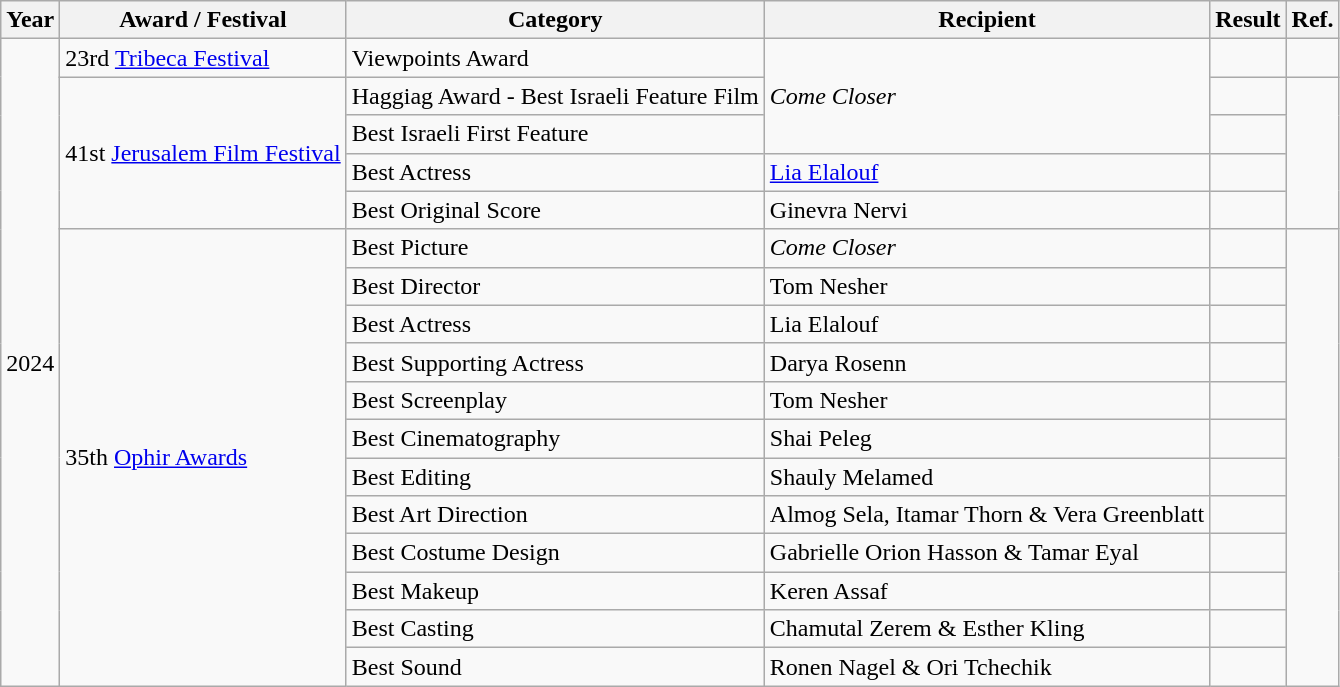<table class="wikitable">
<tr>
<th>Year</th>
<th>Award / Festival</th>
<th>Category</th>
<th>Recipient</th>
<th>Result</th>
<th>Ref.</th>
</tr>
<tr>
<td rowspan="17">2024</td>
<td>23rd <a href='#'>Tribeca Festival</a></td>
<td>Viewpoints Award</td>
<td rowspan="3"><em>Come Closer</em></td>
<td></td>
<td></td>
</tr>
<tr>
<td rowspan="4">41st <a href='#'>Jerusalem Film Festival</a></td>
<td>Haggiag Award - Best Israeli Feature Film</td>
<td></td>
<td rowspan="4"></td>
</tr>
<tr>
<td>Best Israeli First Feature</td>
<td></td>
</tr>
<tr>
<td>Best Actress</td>
<td><a href='#'>Lia Elalouf</a></td>
<td></td>
</tr>
<tr>
<td>Best Original Score</td>
<td>Ginevra Nervi</td>
<td></td>
</tr>
<tr>
<td rowspan="12">35th <a href='#'>Ophir Awards</a></td>
<td>Best Picture</td>
<td><em>Come Closer</em></td>
<td></td>
<td rowspan="12"></td>
</tr>
<tr>
<td>Best Director</td>
<td>Tom Nesher</td>
<td></td>
</tr>
<tr>
<td>Best Actress</td>
<td>Lia Elalouf</td>
<td></td>
</tr>
<tr>
<td>Best Supporting Actress</td>
<td>Darya Rosenn</td>
<td></td>
</tr>
<tr>
<td>Best Screenplay</td>
<td>Tom Nesher</td>
<td></td>
</tr>
<tr>
<td>Best Cinematography</td>
<td>Shai Peleg</td>
<td></td>
</tr>
<tr>
<td>Best Editing</td>
<td>Shauly Melamed</td>
<td></td>
</tr>
<tr>
<td>Best Art Direction</td>
<td>Almog Sela, Itamar Thorn & Vera Greenblatt</td>
<td></td>
</tr>
<tr>
<td>Best Costume Design</td>
<td>Gabrielle Orion Hasson & Tamar Eyal</td>
<td></td>
</tr>
<tr>
<td>Best Makeup</td>
<td>Keren Assaf</td>
<td></td>
</tr>
<tr>
<td>Best Casting</td>
<td>Chamutal Zerem & Esther Kling</td>
<td></td>
</tr>
<tr>
<td>Best Sound</td>
<td>Ronen Nagel & Ori Tchechik</td>
<td></td>
</tr>
</table>
